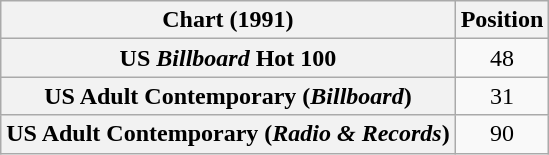<table class="wikitable sortable plainrowheaders" style="text-align:center">
<tr>
<th>Chart (1991)</th>
<th>Position</th>
</tr>
<tr>
<th scope="row">US <em>Billboard</em> Hot 100</th>
<td>48</td>
</tr>
<tr>
<th scope="row">US Adult Contemporary (<em>Billboard</em>)</th>
<td>31</td>
</tr>
<tr>
<th scope="row">US Adult Contemporary (<em>Radio & Records</em>)</th>
<td>90</td>
</tr>
</table>
